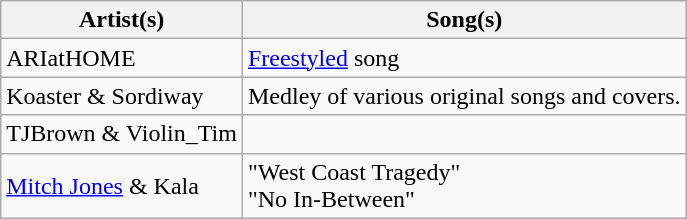<table class="wikitable">
<tr>
<th>Artist(s)</th>
<th>Song(s)</th>
</tr>
<tr>
<td>ARIatHOME</td>
<td><a href='#'>Freestyled</a> song</td>
</tr>
<tr>
<td>Koaster & Sordiway</td>
<td>Medley of various original songs and covers.</td>
</tr>
<tr>
<td>TJBrown & Violin_Tim</td>
<td></td>
</tr>
<tr>
<td><a href='#'>Mitch Jones</a> & Kala</td>
<td>"West Coast Tragedy"<br>"No In-Between"</td>
</tr>
</table>
